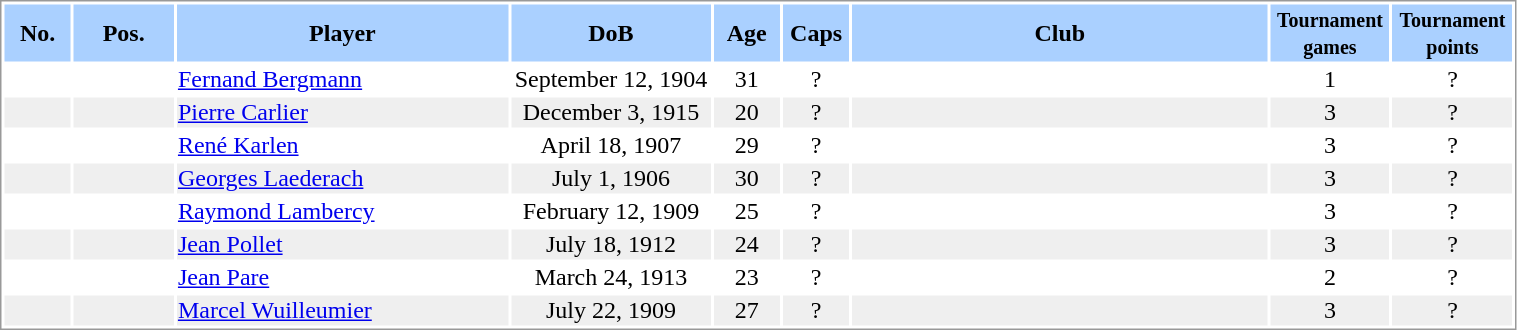<table border="0"  style="width:80%; border:1px solid #999; background:#fff; text-align:center;">
<tr style="text-align:center; background:#aad0ff;">
<th width=4%>No.</th>
<th width=6%>Pos.</th>
<th width=20%>Player</th>
<th width=12%>DoB</th>
<th width=4%>Age</th>
<th width=4%>Caps</th>
<th width=25%>Club</th>
<th width=6%><small>Tournament<br>games</small></th>
<th width=6%><small>Tournament<br>points</small></th>
</tr>
<tr>
<td></td>
<td></td>
<td align="left"><a href='#'>Fernand Bergmann</a></td>
<td>September 12, 1904</td>
<td>31</td>
<td>?</td>
<td align="left"></td>
<td>1</td>
<td>?</td>
</tr>
<tr style="background:#efefef;">
<td></td>
<td></td>
<td align="left"><a href='#'>Pierre Carlier</a></td>
<td>December 3, 1915</td>
<td>20</td>
<td>?</td>
<td align="left"></td>
<td>3</td>
<td>?</td>
</tr>
<tr>
<td></td>
<td></td>
<td align="left"><a href='#'>René Karlen</a></td>
<td>April 18, 1907</td>
<td>29</td>
<td>?</td>
<td align="left"></td>
<td>3</td>
<td>?</td>
</tr>
<tr style="background:#efefef;">
<td></td>
<td></td>
<td align="left"><a href='#'>Georges Laederach</a></td>
<td>July 1, 1906</td>
<td>30</td>
<td>?</td>
<td align="left"></td>
<td>3</td>
<td>?</td>
</tr>
<tr>
<td></td>
<td></td>
<td align="left"><a href='#'>Raymond Lambercy</a></td>
<td>February 12, 1909</td>
<td>25</td>
<td>?</td>
<td align="left"></td>
<td>3</td>
<td>?</td>
</tr>
<tr style="background:#efefef;">
<td></td>
<td></td>
<td align="left"><a href='#'>Jean Pollet</a></td>
<td>July 18, 1912</td>
<td>24</td>
<td>?</td>
<td align="left"></td>
<td>3</td>
<td>?</td>
</tr>
<tr>
<td></td>
<td></td>
<td align="left"><a href='#'>Jean Pare</a></td>
<td>March 24, 1913</td>
<td>23</td>
<td>?</td>
<td align="left"></td>
<td>2</td>
<td>?</td>
</tr>
<tr style="background:#efefef;">
<td></td>
<td></td>
<td align="left"><a href='#'>Marcel Wuilleumier</a></td>
<td>July 22, 1909</td>
<td>27</td>
<td>?</td>
<td align="left"></td>
<td>3</td>
<td>?</td>
</tr>
</table>
